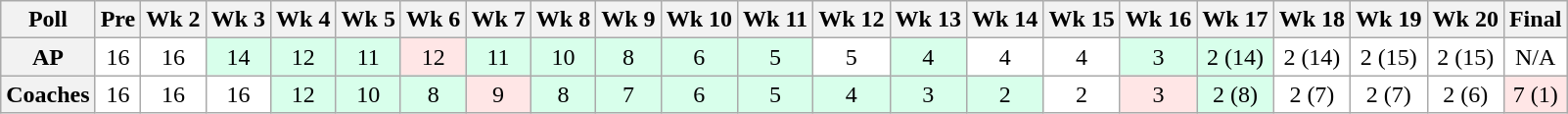<table class="wikitable" style="white-space:nowrap;text-align:center;">
<tr>
<th>Poll</th>
<th>Pre</th>
<th>Wk 2</th>
<th>Wk 3</th>
<th>Wk 4</th>
<th>Wk 5</th>
<th>Wk 6</th>
<th>Wk 7</th>
<th>Wk 8</th>
<th>Wk 9</th>
<th>Wk 10</th>
<th>Wk 11</th>
<th>Wk 12</th>
<th>Wk 13</th>
<th>Wk 14</th>
<th>Wk 15</th>
<th>Wk 16</th>
<th>Wk 17</th>
<th>Wk 18</th>
<th>Wk 19</th>
<th>Wk 20</th>
<th>Final</th>
</tr>
<tr>
<th>AP</th>
<td style="background:#FFF;">16</td>
<td style="background:#FFF;">16</td>
<td style="background:#D8FFEB;">14</td>
<td style="background:#D8FFEB;">12</td>
<td style="background:#D8FFEB;">11</td>
<td style="background:#FFE6E6;">12</td>
<td style="background:#D8FFEB;">11</td>
<td style="background:#D8FFEB;">10</td>
<td style="background:#D8FFEB;">8</td>
<td style="background:#D8FFEB;">6</td>
<td style="background:#D8FFEB;">5</td>
<td style="background:#FFF;">5</td>
<td style="background:#D8FFEB;">4</td>
<td style="background:#FFF;">4</td>
<td style="background:#FFF;">4</td>
<td style="background:#D8FFEB;">3</td>
<td style="background:#D8FFEB;">2 (14)</td>
<td style="background:#FFF;">2 (14)</td>
<td style="background:#FFF;">2 (15)</td>
<td style="background:#FFF;">2 (15)</td>
<td style="background:#FFF;">N/A</td>
</tr>
<tr>
<th>Coaches</th>
<td style="background:#FFF;">16</td>
<td style="background:#FFF;">16</td>
<td style="background:#FFF;">16</td>
<td style="background:#D8FFEB;">12</td>
<td style="background:#D8FFEB;">10</td>
<td style="background:#D8FFEB;">8</td>
<td style="background:#FFE6E6;">9</td>
<td style="background:#D8FFEB;">8</td>
<td style="background:#D8FFEB;">7</td>
<td style="background:#D8FFEB;">6</td>
<td style="background:#D8FFEB;">5</td>
<td style="background:#D8FFEB;">4</td>
<td style="background:#D8FFEB;">3</td>
<td style="background:#D8FFEB;">2</td>
<td style="background:#FFF;">2</td>
<td style="background:#FFE6E6;">3</td>
<td style="background:#D8FFEB;">2 (8)</td>
<td style="background:#FFF;">2 (7)</td>
<td style="background:#FFF;">2 (7)</td>
<td style="background:#FFF;">2 (6)</td>
<td style="background:#FFE6E6;">7 (1)</td>
</tr>
</table>
